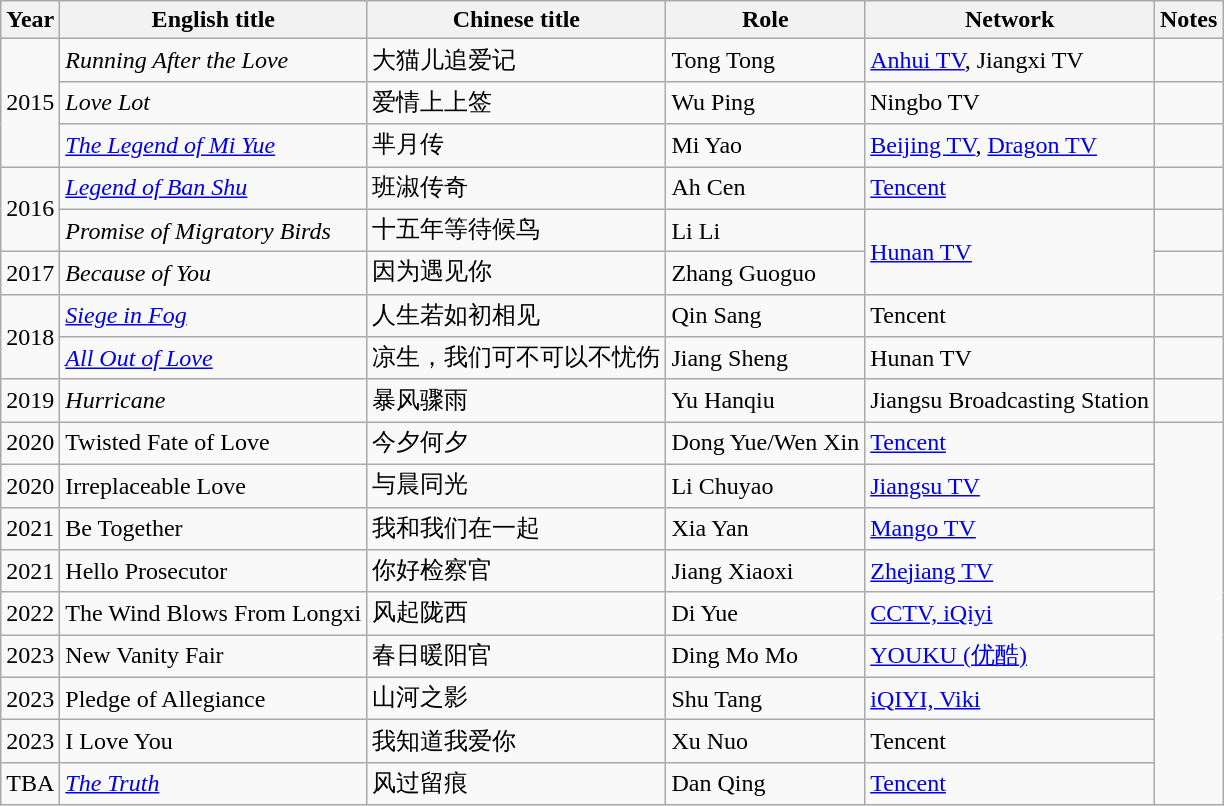<table class="wikitable sortable">
<tr>
<th>Year</th>
<th>English title</th>
<th>Chinese title</th>
<th>Role</th>
<th>Network</th>
<th>Notes</th>
</tr>
<tr>
<td rowspan=3>2015</td>
<td><em>Running After the Love</em></td>
<td>大猫儿追爱记</td>
<td>Tong Tong</td>
<td><a href='#'>Anhui TV</a>, Jiangxi TV</td>
<td></td>
</tr>
<tr>
<td><em>Love Lot</em></td>
<td>爱情上上签</td>
<td>Wu Ping</td>
<td>Ningbo TV</td>
<td></td>
</tr>
<tr>
<td><em><a href='#'>The Legend of Mi Yue</a></em></td>
<td>芈月传</td>
<td>Mi Yao</td>
<td><a href='#'>Beijing TV</a>, <a href='#'>Dragon TV</a></td>
<td></td>
</tr>
<tr>
<td rowspan=2>2016</td>
<td><em><a href='#'>Legend of Ban Shu</a></em></td>
<td>班淑传奇</td>
<td>Ah Cen</td>
<td><a href='#'>Tencent</a></td>
<td></td>
</tr>
<tr>
<td><em>Promise of Migratory Birds</em></td>
<td>十五年等待候鸟</td>
<td>Li Li</td>
<td rowspan=2><a href='#'>Hunan TV</a></td>
<td></td>
</tr>
<tr>
<td>2017</td>
<td><em>Because of You</em></td>
<td>因为遇见你</td>
<td>Zhang Guoguo</td>
<td></td>
</tr>
<tr>
<td rowspan=2>2018</td>
<td><em><a href='#'>Siege in Fog</a></em></td>
<td>人生若如初相见</td>
<td>Qin Sang</td>
<td>Tencent</td>
<td></td>
</tr>
<tr>
<td><em><a href='#'>All Out of Love</a></em></td>
<td>凉生，我们可不可以不忧伤</td>
<td>Jiang Sheng</td>
<td>Hunan TV</td>
<td></td>
</tr>
<tr>
<td>2019</td>
<td><em>Hurricane</em></td>
<td>暴风骤雨</td>
<td>Yu Hanqiu</td>
<td>Jiangsu Broadcasting Station</td>
<td></td>
</tr>
<tr>
<td>2020</td>
<td>Twisted Fate of Love</td>
<td>今夕何夕</td>
<td>Dong Yue/Wen Xin</td>
<td><a href='#'>Tencent</a></td>
</tr>
<tr>
<td>2020</td>
<td>Irreplaceable Love</td>
<td>与晨同光</td>
<td>Li Chuyao</td>
<td><a href='#'>Jiangsu TV</a></td>
</tr>
<tr>
<td>2021</td>
<td>Be Together</td>
<td>我和我们在一起</td>
<td>Xia Yan</td>
<td><a href='#'>Mango TV</a></td>
</tr>
<tr>
<td>2021</td>
<td>Hello Prosecutor</td>
<td>你好检察官</td>
<td>Jiang Xiaoxi</td>
<td><a href='#'>Zhejiang TV</a></td>
</tr>
<tr>
<td>2022</td>
<td>The Wind Blows From Longxi</td>
<td>风起陇西</td>
<td>Di Yue</td>
<td><a href='#'>CCTV, iQiyi</a></td>
</tr>
<tr>
<td>2023</td>
<td>New Vanity Fair</td>
<td>春日暖阳官</td>
<td>Ding Mo Mo</td>
<td><a href='#'>YOUKU (优酷)</a></td>
</tr>
<tr>
<td>2023</td>
<td>Pledge of Allegiance</td>
<td>山河之影</td>
<td>Shu Tang</td>
<td><a href='#'>iQIYI, Viki</a></td>
</tr>
<tr>
<td>2023</td>
<td>I Love You</td>
<td>我知道我爱你</td>
<td>Xu Nuo</td>
<td>Tencent</td>
</tr>
<tr>
<td>TBA</td>
<td><em><a href='#'>The Truth</a></em></td>
<td>风过留痕</td>
<td>Dan Qing</td>
<td><a href='#'>Tencent</a></td>
</tr>
</table>
